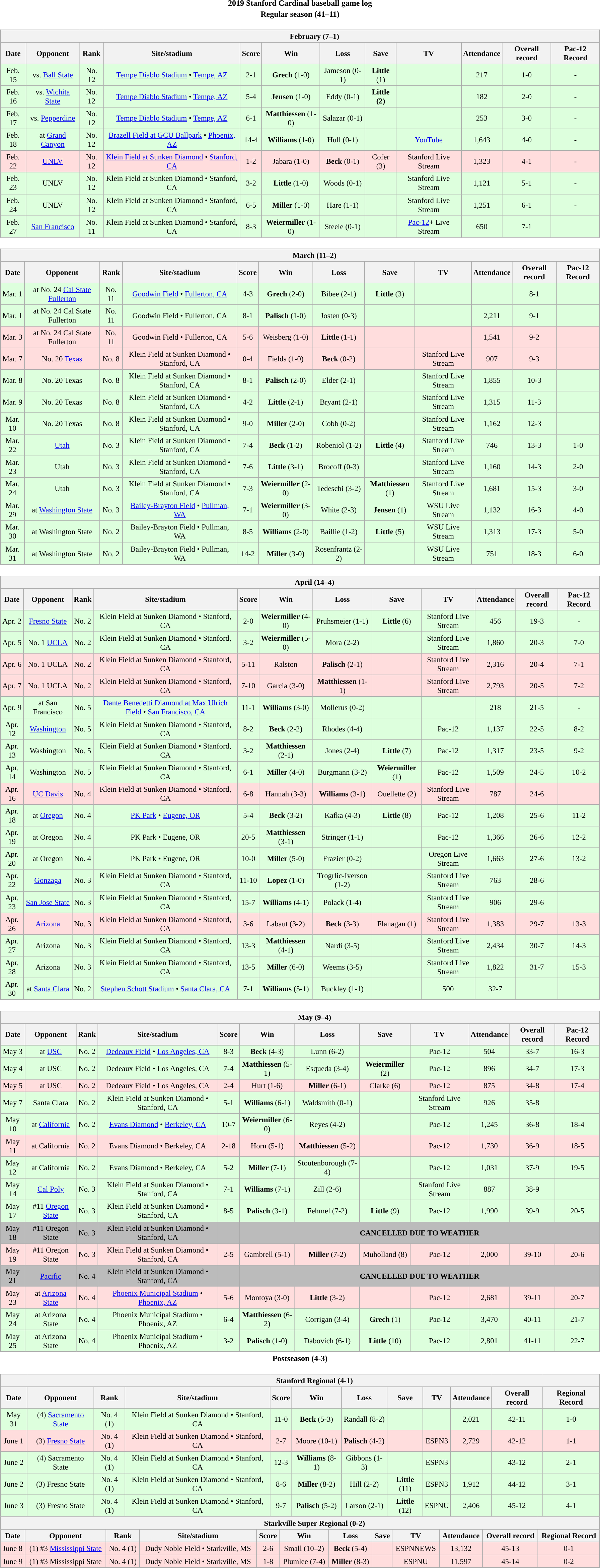<table class="toccolours" width=95% style="clear:both; margin:1.5em auto; text-align:center;">
<tr>
<th colspan=2>2019 Stanford Cardinal baseball game log</th>
</tr>
<tr>
<th colspan=2>Regular season (41–11)</th>
</tr>
<tr valign="top">
<td><br><table class="wikitable collapsible collapsed" style="margin:auto; width:100%; text-align:center; font-size:95%">
<tr>
<th colspan=12 style="padding-left:4em;">February (7–1)</th>
</tr>
<tr>
<th>Date</th>
<th>Opponent</th>
<th>Rank</th>
<th>Site/stadium</th>
<th>Score</th>
<th>Win</th>
<th>Loss</th>
<th>Save</th>
<th>TV</th>
<th>Attendance</th>
<th>Overall record</th>
<th>Pac-12 Record</th>
</tr>
<tr align="center" bgcolor=#ddffdd>
<td>Feb. 15</td>
<td>vs. <a href='#'>Ball State</a></td>
<td>No. 12</td>
<td><a href='#'>Tempe Diablo Stadium</a> • <a href='#'>Tempe, AZ</a></td>
<td>2-1</td>
<td><strong>Grech</strong> (1-0)</td>
<td>Jameson (0-1)</td>
<td><strong>Little</strong> (1)</td>
<td></td>
<td>217</td>
<td>1-0</td>
<td>-</td>
</tr>
<tr align="center" bgcolor=#ddffdd>
<td>Feb. 16</td>
<td>vs. <a href='#'>Wichita State</a></td>
<td>No. 12</td>
<td><a href='#'>Tempe Diablo Stadium</a> • <a href='#'>Tempe, AZ</a></td>
<td>5-4</td>
<td><strong>Jensen</strong> (1-0)</td>
<td>Eddy (0-1)</td>
<td><strong>Little (2)</strong></td>
<td></td>
<td>182</td>
<td>2-0</td>
<td>-</td>
</tr>
<tr align="center" bgcolor=#ddffdd>
<td>Feb. 17</td>
<td>vs. <a href='#'>Pepperdine</a></td>
<td>No. 12</td>
<td><a href='#'>Tempe Diablo Stadium</a> • <a href='#'>Tempe, AZ</a></td>
<td>6-1</td>
<td><strong>Matthiessen</strong> (1-0)</td>
<td>Salazar (0-1)</td>
<td></td>
<td></td>
<td>253</td>
<td>3-0</td>
<td>-</td>
</tr>
<tr align="center" bgcolor=#ddffdd>
<td>Feb. 18</td>
<td>at <a href='#'>Grand Canyon</a></td>
<td>No. 12</td>
<td><a href='#'>Brazell Field at GCU Ballpark</a> • <a href='#'>Phoenix, AZ</a></td>
<td>14-4</td>
<td><strong>Williams</strong> (1-0)</td>
<td>Hull (0-1)</td>
<td></td>
<td><a href='#'>YouTube</a></td>
<td>1,643</td>
<td>4-0</td>
<td>-</td>
</tr>
<tr align="center" bgcolor="ffdddd">
<td>Feb. 22</td>
<td><a href='#'>UNLV</a></td>
<td>No. 12</td>
<td><a href='#'>Klein Field at Sunken Diamond</a> • <a href='#'>Stanford, CA</a></td>
<td>1-2</td>
<td>Jabara (1-0)</td>
<td><strong>Beck</strong> (0-1)</td>
<td>Cofer (3)</td>
<td>Stanford Live Stream</td>
<td>1,323</td>
<td>4-1</td>
<td>-</td>
</tr>
<tr align="center" bgcolor="ddffdd">
<td>Feb. 23</td>
<td>UNLV</td>
<td>No. 12</td>
<td>Klein Field at Sunken Diamond • Stanford, CA</td>
<td>3-2</td>
<td><strong>Little</strong> (1-0)</td>
<td>Woods (0-1)</td>
<td></td>
<td>Stanford Live Stream</td>
<td>1,121</td>
<td>5-1</td>
<td>-</td>
</tr>
<tr align="center" bgcolor="ddffdd">
<td>Feb. 24</td>
<td>UNLV</td>
<td>No. 12</td>
<td>Klein Field at Sunken Diamond • Stanford, CA</td>
<td>6-5</td>
<td><strong>Miller</strong> (1-0)</td>
<td>Hare (1-1)</td>
<td></td>
<td>Stanford Live Stream</td>
<td>1,251</td>
<td>6-1</td>
<td>-</td>
</tr>
<tr align="center" bgcolor="ddffdd">
<td>Feb. 27</td>
<td><a href='#'>San Francisco</a></td>
<td>No. 11</td>
<td>Klein Field at Sunken Diamond • Stanford, CA</td>
<td>8-3</td>
<td><strong>Weiermiller</strong> (1-0)</td>
<td>Steele (0-1)</td>
<td></td>
<td><a href='#'>Pac-12</a>+ Live Stream</td>
<td>650</td>
<td>7-1</td>
<td></td>
</tr>
</table>
</td>
</tr>
<tr>
<td><br><table class="wikitable collapsible collapsed" style="margin:auto; width:100%; text-align:center; font-size:95%">
<tr>
<th colspan=12 style="padding-left:4em;">March (11–2)</th>
</tr>
<tr>
<th>Date</th>
<th>Opponent</th>
<th>Rank</th>
<th>Site/stadium</th>
<th>Score</th>
<th>Win</th>
<th>Loss</th>
<th>Save</th>
<th>TV</th>
<th>Attendance</th>
<th>Overall record</th>
<th>Pac-12 Record</th>
</tr>
<tr align="center" bgcolor="ddffdd">
<td>Mar. 1</td>
<td>at No. 24 <a href='#'>Cal State Fullerton</a></td>
<td>No. 11</td>
<td><a href='#'>Goodwin Field</a> • <a href='#'>Fullerton, CA</a></td>
<td>4-3</td>
<td><strong>Grech</strong> (2-0)</td>
<td>Bibee (2-1)</td>
<td><strong>Little</strong> (3)</td>
<td></td>
<td></td>
<td>8-1</td>
<td></td>
</tr>
<tr align="center" bgcolor="ddffdd">
<td>Mar. 1</td>
<td>at No. 24 Cal State Fullerton</td>
<td>No. 11</td>
<td>Goodwin Field • Fullerton, CA</td>
<td>8-1</td>
<td><strong>Palisch</strong> (1-0)</td>
<td>Josten (0-3)</td>
<td></td>
<td></td>
<td>2,211</td>
<td>9-1</td>
<td></td>
</tr>
<tr align="center" bgcolor="ffdddd">
<td>Mar. 3</td>
<td>at No. 24 Cal State Fullerton</td>
<td>No. 11</td>
<td>Goodwin Field • Fullerton, CA</td>
<td>5-6</td>
<td>Weisberg (1-0)</td>
<td><strong>Little</strong> (1-1)</td>
<td></td>
<td></td>
<td>1,541</td>
<td>9-2</td>
<td></td>
</tr>
<tr align="center" bgcolor="ffdddd">
<td>Mar. 7</td>
<td>No. 20 <a href='#'>Texas</a></td>
<td>No. 8</td>
<td>Klein Field at Sunken Diamond • Stanford, CA</td>
<td>0-4</td>
<td>Fields (1-0)</td>
<td><strong>Beck</strong> (0-2)</td>
<td></td>
<td>Stanford Live Stream</td>
<td>907</td>
<td>9-3</td>
<td></td>
</tr>
<tr align="center" bgcolor="ddffdd">
<td>Mar. 8</td>
<td>No. 20 Texas</td>
<td>No. 8</td>
<td>Klein Field at Sunken Diamond • Stanford, CA</td>
<td>8-1</td>
<td><strong>Palisch</strong> (2-0)</td>
<td>Elder (2-1)</td>
<td></td>
<td>Stanford Live Stream</td>
<td>1,855</td>
<td>10-3</td>
<td></td>
</tr>
<tr align="center" bgcolor="ddffdd">
<td>Mar. 9</td>
<td>No. 20 Texas</td>
<td>No. 8</td>
<td>Klein Field at Sunken Diamond • Stanford, CA</td>
<td>4-2</td>
<td><strong>Little</strong> (2-1)</td>
<td>Bryant (2-1)</td>
<td></td>
<td>Stanford Live Stream</td>
<td>1,315</td>
<td>11-3</td>
<td></td>
</tr>
<tr align="center" bgcolor="ddffdd">
<td>Mar. 10</td>
<td>No. 20 Texas</td>
<td>No. 8</td>
<td>Klein Field at Sunken Diamond • Stanford, CA</td>
<td>9-0</td>
<td><strong>Miller</strong> (2-0)</td>
<td>Cobb (0-2)</td>
<td></td>
<td>Stanford Live Stream</td>
<td>1,162</td>
<td>12-3</td>
<td></td>
</tr>
<tr align="center" bgcolor="ddffdd">
<td>Mar. 22</td>
<td><a href='#'>Utah</a></td>
<td>No. 3</td>
<td>Klein Field at Sunken Diamond • Stanford, CA</td>
<td>7-4</td>
<td><strong>Beck</strong> (1-2)</td>
<td>Robeniol (1-2)</td>
<td><strong>Little</strong> (4)</td>
<td>Stanford Live Stream</td>
<td>746</td>
<td>13-3</td>
<td>1-0</td>
</tr>
<tr align="center" bgcolor="ddffdd">
<td>Mar. 23</td>
<td>Utah</td>
<td>No. 3</td>
<td>Klein Field at Sunken Diamond • Stanford, CA</td>
<td>7-6</td>
<td><strong>Little</strong> (3-1)</td>
<td>Brocoff (0-3)</td>
<td></td>
<td>Stanford Live Stream</td>
<td>1,160</td>
<td>14-3</td>
<td>2-0</td>
</tr>
<tr align="center" bgcolor="ddffdd">
<td>Mar. 24</td>
<td>Utah</td>
<td>No. 3</td>
<td>Klein Field at Sunken Diamond • Stanford, CA</td>
<td>7-3</td>
<td><strong>Weiermiller</strong> (2-0)</td>
<td>Tedeschi (3-2)</td>
<td><strong>Matthiessen</strong> (1)</td>
<td>Stanford Live Stream</td>
<td>1,681</td>
<td>15-3</td>
<td>3-0</td>
</tr>
<tr align="center" bgcolor="ddffdd">
<td>Mar. 29</td>
<td>at <a href='#'>Washington State</a></td>
<td>No. 3</td>
<td><a href='#'>Bailey-Brayton Field</a> • <a href='#'>Pullman, WA</a></td>
<td>7-1</td>
<td><strong>Weiermiller</strong> (3-0)</td>
<td>White (2-3)</td>
<td><strong>Jensen</strong> (1)</td>
<td>WSU Live Stream</td>
<td>1,132</td>
<td>16-3</td>
<td>4-0</td>
</tr>
<tr align="center" bgcolor="ddffdd">
<td>Mar. 30</td>
<td>at Washington State</td>
<td>No. 2</td>
<td>Bailey-Brayton Field • Pullman, WA</td>
<td>8-5</td>
<td><strong>Williams</strong> (2-0)</td>
<td>Baillie (1-2)</td>
<td><strong>Little</strong> (5)</td>
<td>WSU Live Stream</td>
<td>1,313</td>
<td>17-3</td>
<td>5-0</td>
</tr>
<tr align="center" bgcolor="ddffdd">
<td>Mar. 31</td>
<td>at Washington State</td>
<td>No. 2</td>
<td>Bailey-Brayton Field • Pullman, WA</td>
<td>14-2</td>
<td><strong>Miller</strong> (3-0)</td>
<td>Rosenfrantz (2-2)</td>
<td></td>
<td>WSU Live Stream</td>
<td>751</td>
<td>18-3</td>
<td>6-0</td>
</tr>
</table>
</td>
</tr>
<tr>
<td><br><table class="wikitable collapsible collapsed" style="margin:auto; width:100%; text-align:center; font-size:95%">
<tr>
<th colspan=12 style="padding-left:4em;">April (14–4)</th>
</tr>
<tr>
<th>Date</th>
<th>Opponent</th>
<th>Rank</th>
<th>Site/stadium</th>
<th>Score</th>
<th>Win</th>
<th>Loss</th>
<th>Save</th>
<th>TV</th>
<th>Attendance</th>
<th>Overall record</th>
<th>Pac-12 Record</th>
</tr>
<tr align="center" bgcolor="ddffdd">
<td>Apr. 2</td>
<td><a href='#'>Fresno State</a></td>
<td>No. 2</td>
<td>Klein Field at Sunken Diamond • Stanford, CA</td>
<td>2-0</td>
<td><strong>Weiermiller</strong> (4-0)</td>
<td>Pruhsmeier (1-1)</td>
<td><strong>Little</strong> (6)</td>
<td>Stanford Live Stream</td>
<td>456</td>
<td>19-3</td>
<td>-</td>
</tr>
<tr align="center" bgcolor="ddffdd">
<td>Apr. 5</td>
<td>No. 1 <a href='#'>UCLA</a></td>
<td>No. 2</td>
<td>Klein Field at Sunken Diamond • Stanford, CA</td>
<td>3-2</td>
<td><strong>Weiermiller</strong> (5-0)</td>
<td>Mora (2-2)</td>
<td></td>
<td>Stanford Live Stream</td>
<td>1,860</td>
<td>20-3</td>
<td>7-0</td>
</tr>
<tr align="center" bgcolor="ffdddd">
<td>Apr. 6</td>
<td>No. 1 UCLA</td>
<td>No. 2</td>
<td>Klein Field at Sunken Diamond • Stanford, CA</td>
<td>5-11</td>
<td>Ralston</td>
<td><strong>Palisch</strong> (2-1)</td>
<td></td>
<td>Stanford Live Stream</td>
<td>2,316</td>
<td>20-4</td>
<td>7-1</td>
</tr>
<tr align="center" bgcolor="ffdddd">
<td>Apr. 7</td>
<td>No. 1 UCLA</td>
<td>No. 2</td>
<td>Klein Field at Sunken Diamond • Stanford, CA</td>
<td>7-10</td>
<td>Garcia (3-0)</td>
<td><strong>Matthiessen</strong> (1-1)</td>
<td></td>
<td>Stanford Live Stream</td>
<td>2,793</td>
<td>20-5</td>
<td>7-2</td>
</tr>
<tr align="center" bgcolor="ddffdd">
<td>Apr. 9</td>
<td>at San Francisco</td>
<td>No. 5</td>
<td><a href='#'>Dante Benedetti Diamond at Max Ulrich Field</a> • <a href='#'>San Francisco, CA</a></td>
<td>11-1</td>
<td><strong>Williams</strong> (3-0)</td>
<td>Mollerus (0-2)</td>
<td></td>
<td></td>
<td>218</td>
<td>21-5</td>
<td>-</td>
</tr>
<tr align="center" bgcolor="ddffdd">
<td>Apr. 12</td>
<td><a href='#'>Washington</a></td>
<td>No. 5</td>
<td>Klein Field at Sunken Diamond • Stanford, CA</td>
<td>8-2</td>
<td><strong>Beck</strong> (2-2)</td>
<td>Rhodes (4-4)</td>
<td></td>
<td>Pac-12</td>
<td>1,137</td>
<td>22-5</td>
<td>8-2</td>
</tr>
<tr align="center" bgcolor="ddffdd">
<td>Apr. 13</td>
<td>Washington</td>
<td>No. 5</td>
<td>Klein Field at Sunken Diamond • Stanford, CA</td>
<td>3-2</td>
<td><strong>Matthiessen</strong> (2-1)</td>
<td>Jones (2-4)</td>
<td><strong>Little</strong> (7)</td>
<td>Pac-12</td>
<td>1,317</td>
<td>23-5</td>
<td>9-2</td>
</tr>
<tr align="center" bgcolor="ddffdd">
<td>Apr. 14</td>
<td>Washington</td>
<td>No. 5</td>
<td>Klein Field at Sunken Diamond • Stanford, CA</td>
<td>6-1</td>
<td><strong>Miller</strong> (4-0)</td>
<td>Burgmann (3-2)</td>
<td><strong>Weiermiller</strong> (1)</td>
<td>Pac-12</td>
<td>1,509</td>
<td>24-5</td>
<td>10-2</td>
</tr>
<tr align="center" bgcolor="ffdddd">
<td>Apr. 16</td>
<td><a href='#'>UC Davis</a></td>
<td>No. 4</td>
<td>Klein Field at Sunken Diamond • Stanford, CA</td>
<td>6-8</td>
<td>Hannah (3-3)</td>
<td><strong>Williams</strong> (3-1)</td>
<td>Ouellette (2)</td>
<td>Stanford Live Stream</td>
<td>787</td>
<td>24-6</td>
<td></td>
</tr>
<tr align="center" bgcolor="ddffdd">
<td>Apr. 18</td>
<td>at <a href='#'>Oregon</a></td>
<td>No. 4</td>
<td><a href='#'>PK Park</a> • <a href='#'>Eugene, OR</a></td>
<td>5-4</td>
<td><strong>Beck</strong> (3-2)</td>
<td>Kafka (4-3)</td>
<td><strong>Little</strong> (8)</td>
<td>Pac-12</td>
<td>1,208</td>
<td>25-6</td>
<td>11-2</td>
</tr>
<tr align="center" bgcolor="ddffdd">
<td>Apr. 19</td>
<td>at Oregon</td>
<td>No. 4</td>
<td>PK Park • Eugene, OR</td>
<td>20-5</td>
<td><strong>Matthiessen</strong> (3-1)</td>
<td>Stringer (1-1)</td>
<td></td>
<td>Pac-12</td>
<td>1,366</td>
<td>26-6</td>
<td>12-2</td>
</tr>
<tr align="center" bgcolor="ddffdd">
<td>Apr. 20</td>
<td>at Oregon</td>
<td>No. 4</td>
<td>PK Park • Eugene, OR</td>
<td>10-0</td>
<td><strong>Miller</strong> (5-0)</td>
<td>Frazier (0-2)</td>
<td></td>
<td>Oregon Live Stream</td>
<td>1,663</td>
<td>27-6</td>
<td>13-2</td>
</tr>
<tr align="center" bgcolor="ddffdd">
<td>Apr. 22</td>
<td><a href='#'>Gonzaga</a></td>
<td>No. 3</td>
<td>Klein Field at Sunken Diamond • Stanford, CA</td>
<td>11-10</td>
<td><strong>Lopez</strong> (1-0)</td>
<td>Trogrlic-Iverson (1-2)</td>
<td></td>
<td>Stanford Live Stream</td>
<td>763</td>
<td>28-6</td>
<td></td>
</tr>
<tr align="center" bgcolor="ddffdd">
<td>Apr. 23</td>
<td><a href='#'>San Jose State</a></td>
<td>No. 3</td>
<td>Klein Field at Sunken Diamond • Stanford, CA</td>
<td>15-7</td>
<td><strong>Williams</strong> (4-1)</td>
<td>Polack (1-4)</td>
<td></td>
<td>Stanford Live Stream</td>
<td>906</td>
<td>29-6</td>
<td></td>
</tr>
<tr align="center" bgcolor="ffdddd">
<td>Apr. 26</td>
<td><a href='#'>Arizona</a></td>
<td>No. 3</td>
<td>Klein Field at Sunken Diamond • Stanford, CA</td>
<td>3-6</td>
<td>Labaut (3-2)</td>
<td><strong>Beck</strong> (3-3)</td>
<td>Flanagan (1)</td>
<td>Stanford Live Stream</td>
<td>1,383</td>
<td>29-7</td>
<td>13-3</td>
</tr>
<tr align="center" bgcolor="ddffdd">
<td>Apr. 27</td>
<td>Arizona</td>
<td>No. 3</td>
<td>Klein Field at Sunken Diamond • Stanford, CA</td>
<td>13-3</td>
<td><strong>Matthiessen</strong> (4-1)</td>
<td>Nardi (3-5)</td>
<td></td>
<td>Stanford Live Stream</td>
<td>2,434</td>
<td>30-7</td>
<td>14-3</td>
</tr>
<tr align="center" bgcolor="ddffdd">
<td>Apr. 28</td>
<td>Arizona</td>
<td>No. 3</td>
<td>Klein Field at Sunken Diamond • Stanford, CA</td>
<td>13-5</td>
<td><strong>Miller</strong> (6-0)</td>
<td>Weems (3-5)</td>
<td></td>
<td>Stanford Live Stream</td>
<td>1,822</td>
<td>31-7</td>
<td>15-3</td>
</tr>
<tr align="center" bgcolor="ddffdd">
<td>Apr. 30</td>
<td>at <a href='#'>Santa Clara</a></td>
<td>No. 2</td>
<td><a href='#'>Stephen Schott Stadium</a> • <a href='#'>Santa Clara, CA</a></td>
<td>7-1</td>
<td><strong>Williams</strong> (5-1)</td>
<td>Buckley (1-1)</td>
<td></td>
<td>500</td>
<td>32-7</td>
<td></td>
<td></td>
</tr>
</table>
</td>
</tr>
<tr>
<td><br><table class="wikitable collapsible collapsed" style="margin:auto; width:100%; text-align:center; font-size:95%">
<tr>
<th colspan=13 style="padding-left:4em;">May (9–4)</th>
</tr>
<tr>
<th>Date</th>
<th>Opponent</th>
<th>Rank</th>
<th>Site/stadium</th>
<th>Score</th>
<th>Win</th>
<th>Loss</th>
<th>Save</th>
<th>TV</th>
<th>Attendance</th>
<th>Overall record</th>
<th>Pac-12 Record</th>
</tr>
<tr align="center" bgcolor="white">
</tr>
<tr align="center" bgcolor="ddffdd">
<td>May 3</td>
<td>at <a href='#'>USC</a></td>
<td>No. 2</td>
<td><a href='#'>Dedeaux Field</a> • <a href='#'>Los Angeles, CA</a></td>
<td>8-3</td>
<td><strong>Beck</strong> (4-3)</td>
<td>Lunn (6-2)</td>
<td></td>
<td>Pac-12</td>
<td>504</td>
<td>33-7</td>
<td>16-3</td>
</tr>
<tr align="center" bgcolor="ddffdd">
<td>May 4</td>
<td>at USC</td>
<td>No. 2</td>
<td>Dedeaux Field • Los Angeles, CA</td>
<td>7-4</td>
<td><strong>Matthiessen</strong> (5-1)</td>
<td>Esqueda (3-4)</td>
<td><strong>Weiermiller</strong> (2)</td>
<td>Pac-12</td>
<td>896</td>
<td>34-7</td>
<td>17-3</td>
</tr>
<tr align="center" bgcolor="ffdddd">
<td>May 5</td>
<td>at USC</td>
<td>No. 2</td>
<td>Dedeaux Field • Los Angeles, CA</td>
<td>2-4</td>
<td>Hurt (1-6)</td>
<td><strong>Miller</strong> (6-1)</td>
<td>Clarke (6)</td>
<td>Pac-12</td>
<td>875</td>
<td>34-8</td>
<td>17-4</td>
</tr>
<tr align="center" bgcolor="ddffdd">
<td>May 7</td>
<td>Santa Clara</td>
<td>No. 2</td>
<td>Klein Field at Sunken Diamond • Stanford, CA</td>
<td>5-1</td>
<td><strong>Williams</strong> (6-1)</td>
<td>Waldsmith (0-1)</td>
<td></td>
<td>Stanford Live Stream</td>
<td>926</td>
<td>35-8</td>
<td></td>
</tr>
<tr align="center" bgcolor="ddffdd">
<td>May 10</td>
<td>at <a href='#'>California</a></td>
<td>No. 2</td>
<td><a href='#'>Evans Diamond</a> • <a href='#'>Berkeley, CA</a></td>
<td>10-7</td>
<td><strong>Weiermiller</strong> (6-0)</td>
<td>Reyes (4-2)</td>
<td></td>
<td>Pac-12</td>
<td>1,245</td>
<td>36-8</td>
<td>18-4</td>
</tr>
<tr align="center" bgcolor="ffdddd">
<td>May 11</td>
<td>at California</td>
<td>No. 2</td>
<td>Evans Diamond • Berkeley, CA</td>
<td>2-18</td>
<td>Horn (5-1)</td>
<td><strong>Matthiessen</strong> (5-2)</td>
<td></td>
<td>Pac-12</td>
<td>1,730</td>
<td>36-9</td>
<td>18-5</td>
</tr>
<tr align="center" bgcolor="ddffdd">
<td>May 12</td>
<td>at California</td>
<td>No. 2</td>
<td>Evans Diamond • Berkeley, CA</td>
<td>5-2</td>
<td><strong>Miller</strong> (7-1)</td>
<td>Stoutenborough (7-4)</td>
<td></td>
<td>Pac-12</td>
<td>1,031</td>
<td>37-9</td>
<td>19-5</td>
</tr>
<tr align="center" bgcolor="ddffdd">
<td>May 14</td>
<td><a href='#'>Cal Poly</a></td>
<td>No. 3</td>
<td>Klein Field at Sunken Diamond • Stanford, CA</td>
<td>7-1</td>
<td><strong>Williams</strong> (7-1)</td>
<td>Zill (2-6)</td>
<td></td>
<td>Stanford Live Stream</td>
<td>887</td>
<td>38-9</td>
<td></td>
</tr>
<tr align="center" bgcolor="ddffdd">
<td>May 17</td>
<td>#11 <a href='#'>Oregon State</a></td>
<td>No. 3</td>
<td>Klein Field at Sunken Diamond • Stanford, CA</td>
<td>8-5</td>
<td><strong>Palisch</strong> (3-1)</td>
<td>Fehmel (7-2)</td>
<td><strong>Little</strong> (9)</td>
<td>Pac-12</td>
<td>1,990</td>
<td>39-9</td>
<td>20-5</td>
</tr>
<tr align="center" bgcolor="bbbbbb">
<td>May 18</td>
<td>#11 Oregon State</td>
<td>No. 3</td>
<td>Klein Field at Sunken Diamond • Stanford, CA</td>
<td></td>
<td colspan=7><strong>CANCELLED DUE TO WEATHER</strong></td>
</tr>
<tr align="center" bgcolor="ffdddd">
<td>May 19</td>
<td>#11 Oregon State</td>
<td>No. 3</td>
<td>Klein Field at Sunken Diamond • Stanford, CA</td>
<td>2-5</td>
<td>Gambrell (5-1)</td>
<td><strong>Miller</strong> (7-2)</td>
<td>Muholland (8)</td>
<td>Pac-12</td>
<td>2,000</td>
<td>39-10</td>
<td>20-6</td>
</tr>
<tr align="center" bgcolor="bbbbbb">
<td>May 21</td>
<td><a href='#'>Pacific</a></td>
<td>No. 4</td>
<td>Klein Field at Sunken Diamond • Stanford, CA</td>
<td></td>
<td colspan=7><strong>CANCELLED DUE TO WEATHER</strong></td>
</tr>
<tr align="center" bgcolor="ffdddd">
<td>May 23</td>
<td>at <a href='#'>Arizona State</a></td>
<td>No. 4</td>
<td><a href='#'>Phoenix Municipal Stadium</a> • <a href='#'>Phoenix, AZ</a></td>
<td>5-6</td>
<td>Montoya (3-0)</td>
<td><strong>Little</strong> (3-2)</td>
<td></td>
<td>Pac-12</td>
<td>2,681</td>
<td>39-11</td>
<td>20-7</td>
</tr>
<tr align="center" bgcolor="ddffdd">
<td>May 24</td>
<td>at Arizona State</td>
<td>No. 4</td>
<td>Phoenix Municipal Stadium • Phoenix, AZ</td>
<td>6-4</td>
<td><strong>Matthiessen</strong> (6-2)</td>
<td>Corrigan (3-4)</td>
<td><strong>Grech</strong> (1)</td>
<td>Pac-12</td>
<td>3,470</td>
<td>40-11</td>
<td>21-7</td>
</tr>
<tr align="center" bgcolor="ddffdd">
<td>May 25</td>
<td>at Arizona State</td>
<td>No. 4</td>
<td>Phoenix Municipal Stadium • Phoenix, AZ</td>
<td>3-2</td>
<td><strong>Palisch</strong> (1-0)</td>
<td>Dabovich (6-1)</td>
<td><strong>Little</strong> (10)</td>
<td>Pac-12</td>
<td>2,801</td>
<td>41-11</td>
<td>22-7</td>
</tr>
</table>
</td>
</tr>
<tr>
<th colspan=2>Postseason (4-3)</th>
</tr>
<tr valign="top">
<td><br><table class="wikitable collapsible collapsed" style="margin:auto; font-size:95%; width:100%">
<tr>
<th colspan=12 style="padding-left:4em;">Stanford Regional (4-1)</th>
</tr>
<tr>
<th>Date</th>
<th>Opponent</th>
<th>Rank</th>
<th>Site/stadium</th>
<th>Score</th>
<th>Win</th>
<th>Loss</th>
<th>Save</th>
<th>TV</th>
<th>Attendance</th>
<th>Overall record</th>
<th>Regional Record</th>
</tr>
<tr align="center" bgcolor="ddffdd">
<td>May 31</td>
<td>(4) <a href='#'>Sacramento State</a></td>
<td>No. 4 (1)</td>
<td>Klein Field at Sunken Diamond • Stanford, CA</td>
<td>11-0</td>
<td><strong>Beck</strong> (5-3)</td>
<td>Randall (8-2)</td>
<td></td>
<td></td>
<td>2,021</td>
<td>42-11</td>
<td>1-0</td>
</tr>
<tr align="center" bgcolor="ffdddd">
<td>June 1</td>
<td>(3) <a href='#'>Fresno State</a></td>
<td>No. 4 (1)</td>
<td>Klein Field at Sunken Diamond • Stanford, CA</td>
<td>2-7</td>
<td>Moore (10-1)</td>
<td><strong>Palisch</strong> (4-2)</td>
<td></td>
<td>ESPN3</td>
<td>2,729</td>
<td>42-12</td>
<td>1-1</td>
</tr>
<tr align="center" bgcolor="ddffdd">
<td>June 2</td>
<td>(4) Sacramento State</td>
<td>No. 4 (1)</td>
<td>Klein Field at Sunken Diamond • Stanford, CA</td>
<td>12-3</td>
<td><strong>Williams</strong> (8-1)</td>
<td>Gibbons (1-3)</td>
<td></td>
<td>ESPN3</td>
<td></td>
<td>43-12</td>
<td>2-1</td>
</tr>
<tr align="center" bgcolor="ddffdd">
<td>June 2</td>
<td>(3) Fresno State</td>
<td>No. 4 (1)</td>
<td>Klein Field at Sunken Diamond • Stanford, CA</td>
<td>8-6</td>
<td><strong>Miller</strong> (8-2)</td>
<td>Hill (2-2)</td>
<td><strong>Little</strong> (11)</td>
<td>ESPN3</td>
<td>1,912</td>
<td>44-12</td>
<td>3-1</td>
</tr>
<tr align="center" bgcolor="ddffdd">
<td>June 3</td>
<td>(3) Fresno State</td>
<td>No. 4 (1)</td>
<td>Klein Field at Sunken Diamond • Stanford, CA</td>
<td>9-7</td>
<td><strong>Palisch</strong> (5-2)</td>
<td>Larson (2-1)</td>
<td><strong>Little</strong> (12)</td>
<td>ESPNU</td>
<td>2,406</td>
<td>45-12</td>
<td>4-1</td>
</tr>
</table>
<table class="wikitable collapsible collapsed" style="margin:auto; font-size:95%; width:100%">
<tr>
<th colspan=12 style="padding-left:4em;">Starkville Super Regional (0-2)</th>
</tr>
<tr>
<th>Date</th>
<th>Opponent</th>
<th>Rank</th>
<th>Site/stadium</th>
<th>Score</th>
<th>Win</th>
<th>Loss</th>
<th>Save</th>
<th>TV</th>
<th>Attendance</th>
<th>Overall record</th>
<th>Regional Record</th>
</tr>
<tr align="center" bgcolor="ffdddd">
<td>June 8</td>
<td>(1) #3 <a href='#'>Mississippi State</a></td>
<td>No. 4 (1)</td>
<td>Dudy Noble Field • Starkville, MS</td>
<td>2-6</td>
<td>Small (10–2)</td>
<td><strong>Beck</strong> (5-4)</td>
<td></td>
<td>ESPNNEWS</td>
<td>13,132</td>
<td>45-13</td>
<td>0-1</td>
</tr>
<tr align="center" bgcolor="ffdddd">
<td>June 9</td>
<td>(1) #3 Mississippi State</td>
<td>No. 4 (1)</td>
<td>Dudy Noble Field • Starkville, MS</td>
<td>1-8</td>
<td>Plumlee (7-4)</td>
<td><strong>Miller</strong> (8-3)</td>
<td></td>
<td>ESPNU</td>
<td>11,597</td>
<td>45-14</td>
<td>0-2</td>
</tr>
</table>
</td>
</tr>
</table>
